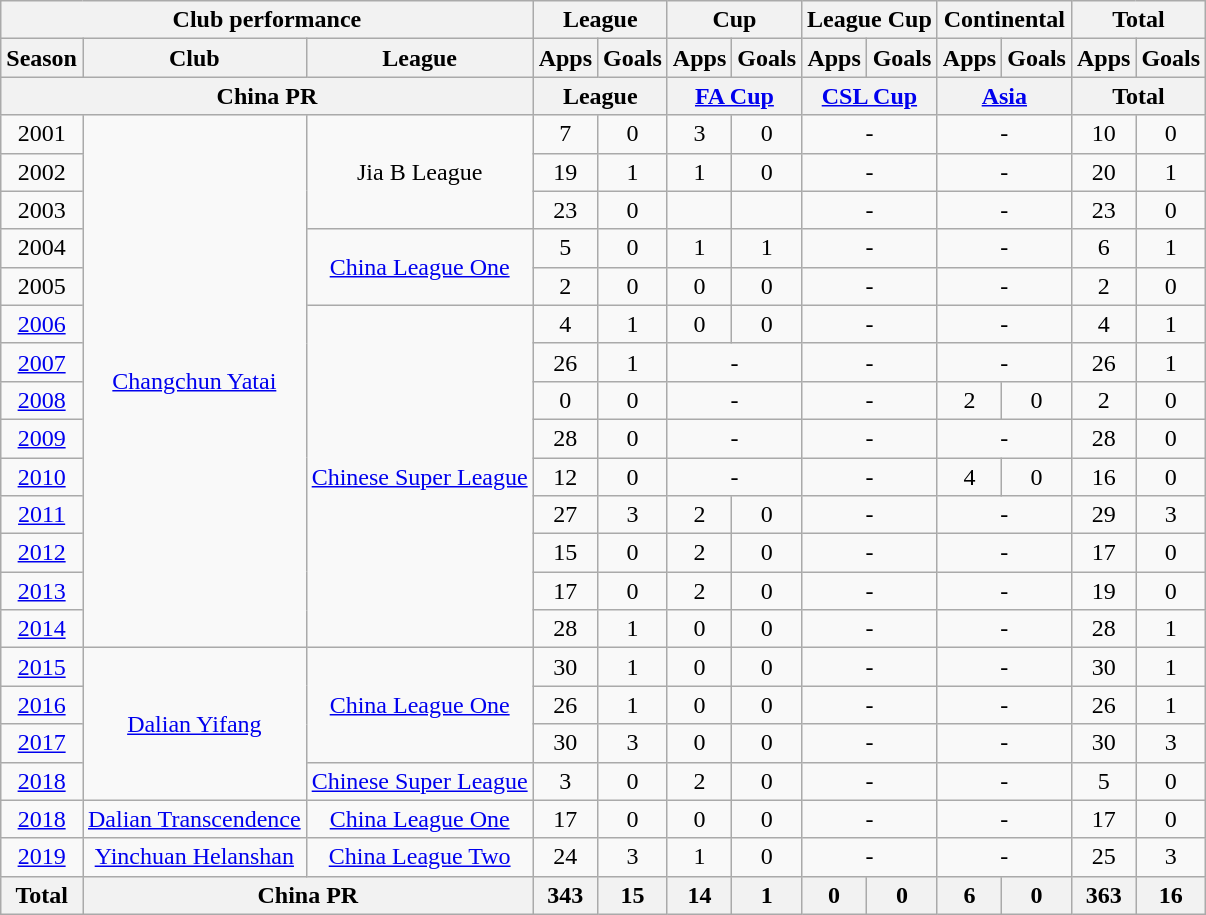<table class="wikitable" style="text-align:center">
<tr>
<th colspan=3>Club performance</th>
<th colspan=2>League</th>
<th colspan=2>Cup</th>
<th colspan=2>League Cup</th>
<th colspan=2>Continental</th>
<th colspan=2>Total</th>
</tr>
<tr>
<th>Season</th>
<th>Club</th>
<th>League</th>
<th>Apps</th>
<th>Goals</th>
<th>Apps</th>
<th>Goals</th>
<th>Apps</th>
<th>Goals</th>
<th>Apps</th>
<th>Goals</th>
<th>Apps</th>
<th>Goals</th>
</tr>
<tr>
<th colspan=3>China PR</th>
<th colspan=2>League</th>
<th colspan=2><a href='#'>FA Cup</a></th>
<th colspan=2><a href='#'>CSL Cup</a></th>
<th colspan=2><a href='#'>Asia</a></th>
<th colspan=2>Total</th>
</tr>
<tr>
<td>2001</td>
<td rowspan="14"><a href='#'>Changchun Yatai</a></td>
<td rowspan="3">Jia B League</td>
<td>7</td>
<td>0</td>
<td>3</td>
<td>0</td>
<td colspan="2">-</td>
<td colspan="2">-</td>
<td>10</td>
<td>0</td>
</tr>
<tr>
<td>2002</td>
<td>19</td>
<td>1</td>
<td>1</td>
<td>0</td>
<td colspan="2">-</td>
<td colspan="2">-</td>
<td>20</td>
<td>1</td>
</tr>
<tr>
<td>2003</td>
<td>23</td>
<td>0</td>
<td></td>
<td></td>
<td colspan="2">-</td>
<td colspan="2">-</td>
<td>23</td>
<td>0</td>
</tr>
<tr>
<td>2004</td>
<td rowspan="2"><a href='#'>China League One</a></td>
<td>5</td>
<td>0</td>
<td>1</td>
<td>1</td>
<td colspan="2">-</td>
<td colspan="2">-</td>
<td>6</td>
<td>1</td>
</tr>
<tr>
<td>2005</td>
<td>2</td>
<td>0</td>
<td>0</td>
<td>0</td>
<td colspan="2">-</td>
<td colspan="2">-</td>
<td>2</td>
<td>0</td>
</tr>
<tr>
<td><a href='#'>2006</a></td>
<td rowspan="9"><a href='#'>Chinese Super League</a></td>
<td>4</td>
<td>1</td>
<td>0</td>
<td>0</td>
<td colspan="2">-</td>
<td colspan="2">-</td>
<td>4</td>
<td>1</td>
</tr>
<tr>
<td><a href='#'>2007</a></td>
<td>26</td>
<td>1</td>
<td colspan="2">-</td>
<td colspan="2">-</td>
<td colspan="2">-</td>
<td>26</td>
<td>1</td>
</tr>
<tr>
<td><a href='#'>2008</a></td>
<td>0</td>
<td>0</td>
<td colspan="2">-</td>
<td colspan="2">-</td>
<td>2</td>
<td>0</td>
<td>2</td>
<td>0</td>
</tr>
<tr>
<td><a href='#'>2009</a></td>
<td>28</td>
<td>0</td>
<td colspan="2">-</td>
<td colspan="2">-</td>
<td colspan="2">-</td>
<td>28</td>
<td>0</td>
</tr>
<tr>
<td><a href='#'>2010</a></td>
<td>12</td>
<td>0</td>
<td colspan="2">-</td>
<td colspan="2">-</td>
<td>4</td>
<td>0</td>
<td>16</td>
<td>0</td>
</tr>
<tr>
<td><a href='#'>2011</a></td>
<td>27</td>
<td>3</td>
<td>2</td>
<td>0</td>
<td colspan="2">-</td>
<td colspan="2">-</td>
<td>29</td>
<td>3</td>
</tr>
<tr>
<td><a href='#'>2012</a></td>
<td>15</td>
<td>0</td>
<td>2</td>
<td>0</td>
<td colspan="2">-</td>
<td colspan="2">-</td>
<td>17</td>
<td>0</td>
</tr>
<tr>
<td><a href='#'>2013</a></td>
<td>17</td>
<td>0</td>
<td>2</td>
<td>0</td>
<td colspan="2">-</td>
<td colspan="2">-</td>
<td>19</td>
<td>0</td>
</tr>
<tr>
<td><a href='#'>2014</a></td>
<td>28</td>
<td>1</td>
<td>0</td>
<td>0</td>
<td colspan="2">-</td>
<td colspan="2">-</td>
<td>28</td>
<td>1</td>
</tr>
<tr>
<td><a href='#'>2015</a></td>
<td rowspan="4"><a href='#'>Dalian Yifang</a></td>
<td rowspan="3"><a href='#'>China League One</a></td>
<td>30</td>
<td>1</td>
<td>0</td>
<td>0</td>
<td colspan="2">-</td>
<td colspan="2">-</td>
<td>30</td>
<td>1</td>
</tr>
<tr>
<td><a href='#'>2016</a></td>
<td>26</td>
<td>1</td>
<td>0</td>
<td>0</td>
<td colspan="2">-</td>
<td colspan="2">-</td>
<td>26</td>
<td>1</td>
</tr>
<tr>
<td><a href='#'>2017</a></td>
<td>30</td>
<td>3</td>
<td>0</td>
<td>0</td>
<td colspan="2">-</td>
<td colspan="2">-</td>
<td>30</td>
<td>3</td>
</tr>
<tr>
<td><a href='#'>2018</a></td>
<td rowspan="1"><a href='#'>Chinese Super League</a></td>
<td>3</td>
<td>0</td>
<td>2</td>
<td>0</td>
<td colspan="2">-</td>
<td colspan="2">-</td>
<td>5</td>
<td>0</td>
</tr>
<tr>
<td><a href='#'>2018</a></td>
<td rowspan="1"><a href='#'>Dalian Transcendence</a></td>
<td rowspan="1"><a href='#'>China League One</a></td>
<td>17</td>
<td>0</td>
<td>0</td>
<td>0</td>
<td colspan="2">-</td>
<td colspan="2">-</td>
<td>17</td>
<td>0</td>
</tr>
<tr>
<td><a href='#'>2019</a></td>
<td rowspan="1"><a href='#'>Yinchuan Helanshan</a></td>
<td rowspan="1"><a href='#'>China League Two</a></td>
<td>24</td>
<td>3</td>
<td>1</td>
<td>0</td>
<td colspan="2">-</td>
<td colspan="2">-</td>
<td>25</td>
<td>3</td>
</tr>
<tr>
<th rowspan=3>Total</th>
<th colspan=2>China PR</th>
<th>343</th>
<th>15</th>
<th>14</th>
<th>1</th>
<th>0</th>
<th>0</th>
<th>6</th>
<th>0</th>
<th>363</th>
<th>16</th>
</tr>
</table>
